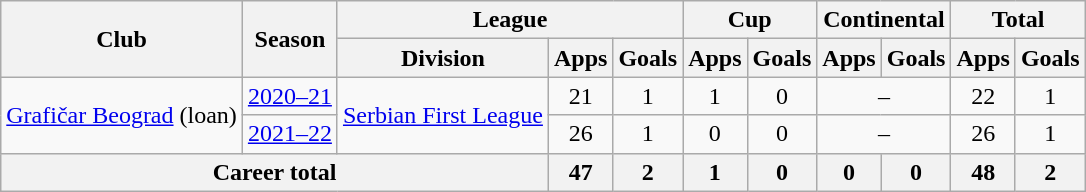<table class="wikitable" style="text-align: center">
<tr>
<th rowspan="2">Club</th>
<th rowspan="2">Season</th>
<th colspan="3">League</th>
<th colspan="2">Cup</th>
<th colspan="2">Continental</th>
<th colspan="2">Total</th>
</tr>
<tr>
<th>Division</th>
<th>Apps</th>
<th>Goals</th>
<th>Apps</th>
<th>Goals</th>
<th>Apps</th>
<th>Goals</th>
<th>Apps</th>
<th>Goals</th>
</tr>
<tr>
<td rowspan=2><a href='#'>Grafičar Beograd</a> (loan)</td>
<td><a href='#'>2020–21</a></td>
<td rowspan=2><a href='#'>Serbian First League</a></td>
<td>21</td>
<td>1</td>
<td>1</td>
<td>0</td>
<td colspan="2">–</td>
<td>22</td>
<td>1</td>
</tr>
<tr>
<td><a href='#'>2021–22</a></td>
<td>26</td>
<td>1</td>
<td>0</td>
<td>0</td>
<td colspan="2">–</td>
<td>26</td>
<td>1</td>
</tr>
<tr>
<th colspan="3"><strong>Career total</strong></th>
<th>47</th>
<th>2</th>
<th>1</th>
<th>0</th>
<th>0</th>
<th>0</th>
<th>48</th>
<th>2</th>
</tr>
</table>
